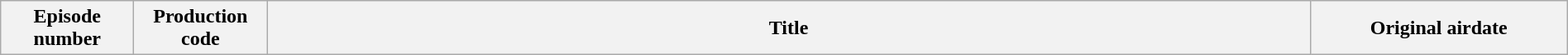<table class="wikitable plainrowheaders" style="width:100%; margin:auto; background:#FFFFFF;">
<tr>
<th width="100">Episode number</th>
<th width="100">Production code</th>
<th>Title</th>
<th width="200">Original airdate<br>








</th>
</tr>
</table>
